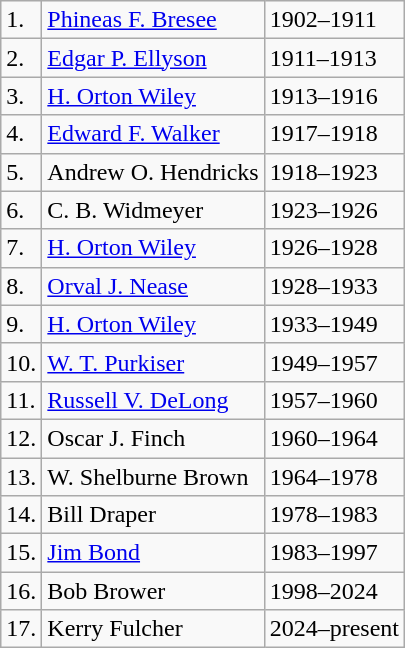<table class=wikitable>
<tr>
<td>1.</td>
<td><a href='#'>Phineas F. Bresee</a></td>
<td>1902–1911</td>
</tr>
<tr>
<td>2.</td>
<td><a href='#'>Edgar P. Ellyson</a></td>
<td>1911–1913</td>
</tr>
<tr>
<td>3.</td>
<td><a href='#'>H. Orton Wiley</a></td>
<td>1913–1916</td>
</tr>
<tr>
<td>4.</td>
<td><a href='#'>Edward F. Walker</a></td>
<td>1917–1918</td>
</tr>
<tr>
<td>5.</td>
<td>Andrew O. Hendricks</td>
<td>1918–1923</td>
</tr>
<tr>
<td>6.</td>
<td>C. B. Widmeyer</td>
<td>1923–1926</td>
</tr>
<tr>
<td>7.</td>
<td><a href='#'>H. Orton Wiley</a></td>
<td>1926–1928</td>
</tr>
<tr>
<td>8.</td>
<td><a href='#'>Orval J. Nease</a></td>
<td>1928–1933</td>
</tr>
<tr>
<td>9.</td>
<td><a href='#'>H. Orton Wiley</a></td>
<td>1933–1949</td>
</tr>
<tr>
<td>10.</td>
<td><a href='#'>W. T. Purkiser</a></td>
<td>1949–1957</td>
</tr>
<tr>
<td>11.</td>
<td><a href='#'>Russell V. DeLong</a></td>
<td>1957–1960</td>
</tr>
<tr>
<td>12.</td>
<td>Oscar J. Finch</td>
<td>1960–1964</td>
</tr>
<tr>
<td>13.</td>
<td>W. Shelburne Brown</td>
<td>1964–1978</td>
</tr>
<tr>
<td>14.</td>
<td>Bill Draper</td>
<td>1978–1983</td>
</tr>
<tr>
<td>15.</td>
<td><a href='#'>Jim Bond</a></td>
<td>1983–1997</td>
</tr>
<tr>
<td>16.</td>
<td>Bob Brower</td>
<td>1998–2024</td>
</tr>
<tr>
<td>17.</td>
<td>Kerry Fulcher</td>
<td>2024–present</td>
</tr>
</table>
